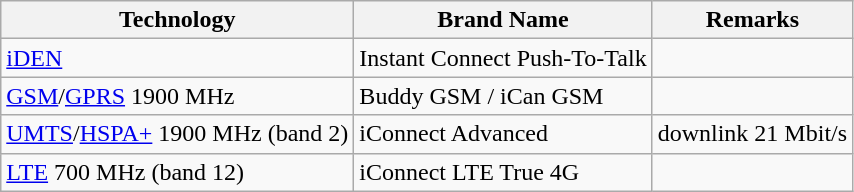<table class="wikitable">
<tr>
<th>Technology</th>
<th>Brand Name</th>
<th>Remarks</th>
</tr>
<tr>
<td><a href='#'>iDEN</a></td>
<td>Instant Connect Push-To-Talk</td>
<td></td>
</tr>
<tr>
<td><a href='#'>GSM</a>/<a href='#'>GPRS</a> 1900 MHz</td>
<td>Buddy GSM / iCan GSM</td>
<td></td>
</tr>
<tr>
<td><a href='#'>UMTS</a>/<a href='#'>HSPA+</a> 1900 MHz (band 2)</td>
<td>iConnect Advanced</td>
<td>downlink 21 Mbit/s</td>
</tr>
<tr>
<td><a href='#'>LTE</a> 700 MHz (band 12)</td>
<td>iConnect LTE True 4G</td>
<td></td>
</tr>
</table>
